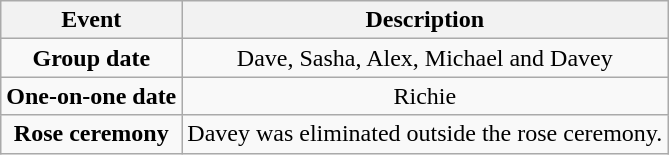<table class="wikitable sortable" style="text-align:center;">
<tr>
<th>Event</th>
<th>Description</th>
</tr>
<tr>
<td><strong>Group date</strong></td>
<td>Dave, Sasha, Alex, Michael and Davey</td>
</tr>
<tr>
<td><strong>One-on-one date</strong></td>
<td>Richie</td>
</tr>
<tr>
<td><strong>Rose ceremony</strong></td>
<td>Davey was eliminated outside the rose ceremony.</td>
</tr>
</table>
